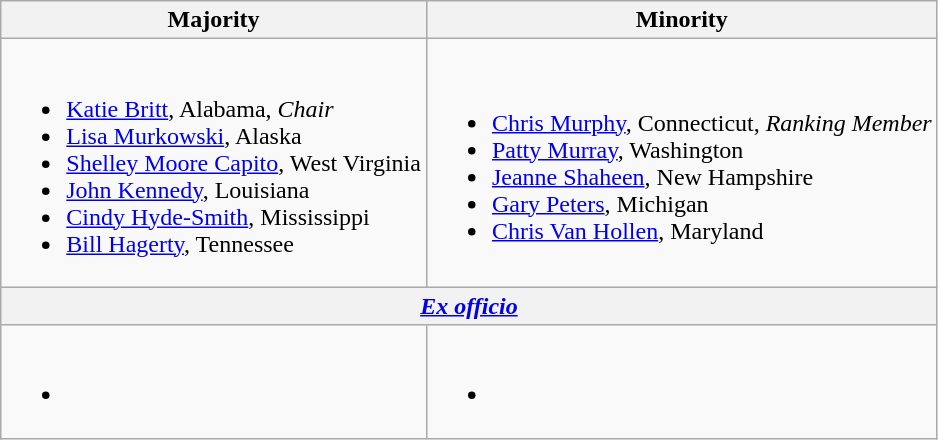<table class=wikitable>
<tr>
<th>Majority</th>
<th>Minority</th>
</tr>
<tr>
<td><br><ul><li><a href='#'>Katie Britt</a>, Alabama, <em>Chair</em></li><li><a href='#'>Lisa Murkowski</a>, Alaska</li><li><a href='#'>Shelley Moore Capito</a>, West Virginia</li><li><a href='#'>John Kennedy</a>, Louisiana</li><li><a href='#'>Cindy Hyde-Smith</a>, Mississippi</li><li><a href='#'>Bill Hagerty</a>, Tennessee</li></ul></td>
<td><br><ul><li><a href='#'>Chris Murphy</a>, Connecticut, <em>Ranking Member</em></li><li><a href='#'>Patty Murray</a>, Washington</li><li><a href='#'>Jeanne Shaheen</a>, New Hampshire</li><li><a href='#'>Gary Peters</a>, Michigan</li><li><a href='#'>Chris Van Hollen</a>, Maryland</li></ul></td>
</tr>
<tr>
<th colspan=2 align=center><em><a href='#'>Ex officio</a></em></th>
</tr>
<tr>
<td><br><ul><li></li></ul></td>
<td><br><ul><li></li></ul></td>
</tr>
</table>
